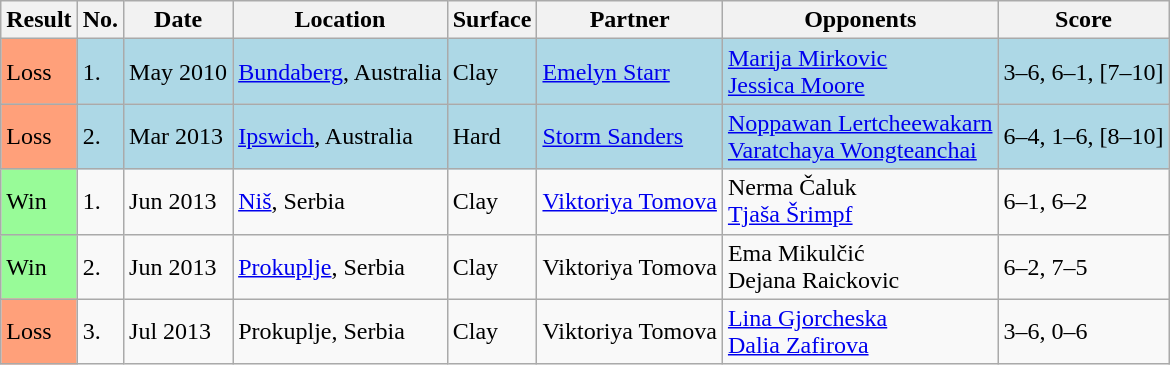<table class="sortable wikitable">
<tr>
<th>Result</th>
<th class="unsortable">No.</th>
<th>Date</th>
<th>Location</th>
<th>Surface</th>
<th>Partner</th>
<th>Opponents</th>
<th class="unsortable">Score</th>
</tr>
<tr style="background:lightblue;">
<td style="background:#ffa07a;">Loss</td>
<td>1.</td>
<td>May 2010</td>
<td><a href='#'>Bundaberg</a>, Australia</td>
<td>Clay</td>
<td> <a href='#'>Emelyn Starr</a></td>
<td> <a href='#'>Marija Mirkovic</a> <br>  <a href='#'>Jessica Moore</a></td>
<td>3–6, 6–1, [7–10]</td>
</tr>
<tr style="background:lightblue;">
<td style="background:#ffa07a;">Loss</td>
<td>2.</td>
<td>Mar 2013</td>
<td><a href='#'>Ipswich</a>, Australia</td>
<td>Hard</td>
<td> <a href='#'>Storm Sanders</a></td>
<td> <a href='#'>Noppawan Lertcheewakarn</a> <br>  <a href='#'>Varatchaya Wongteanchai</a></td>
<td>6–4, 1–6, [8–10]</td>
</tr>
<tr>
<td style="background:#98fb98;">Win</td>
<td>1.</td>
<td>Jun 2013</td>
<td><a href='#'>Niš</a>, Serbia</td>
<td>Clay</td>
<td> <a href='#'>Viktoriya Tomova</a></td>
<td> Nerma Čaluk <br>  <a href='#'>Tjaša Šrimpf</a></td>
<td>6–1, 6–2</td>
</tr>
<tr>
<td style="background:#98fb98;">Win</td>
<td>2.</td>
<td>Jun 2013</td>
<td><a href='#'>Prokuplje</a>, Serbia</td>
<td>Clay</td>
<td> Viktoriya Tomova</td>
<td> Ema Mikulčić <br>  Dejana Raickovic</td>
<td>6–2, 7–5</td>
</tr>
<tr>
<td style="background:#ffa07a;">Loss</td>
<td>3.</td>
<td>Jul 2013</td>
<td>Prokuplje, Serbia</td>
<td>Clay</td>
<td> Viktoriya Tomova</td>
<td> <a href='#'>Lina Gjorcheska</a> <br>  <a href='#'>Dalia Zafirova</a></td>
<td>3–6, 0–6</td>
</tr>
</table>
